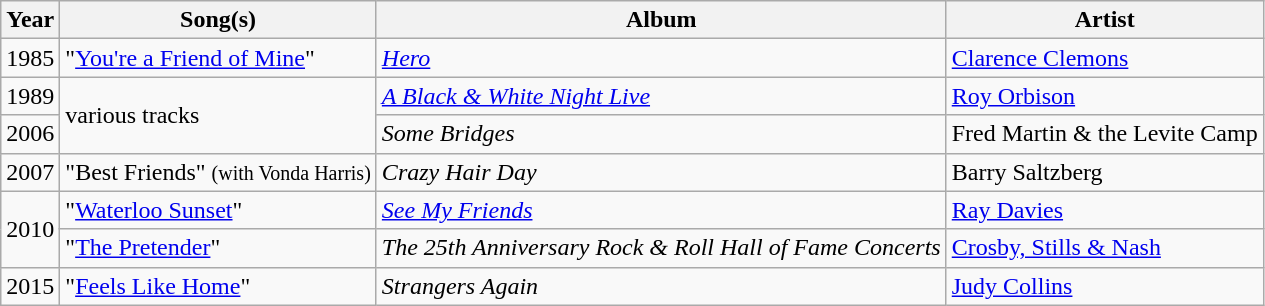<table class="wikitable">
<tr>
<th>Year</th>
<th>Song(s)</th>
<th>Album</th>
<th>Artist</th>
</tr>
<tr>
<td>1985</td>
<td>"<a href='#'>You're a Friend of Mine</a>"</td>
<td><em><a href='#'>Hero</a></em></td>
<td><a href='#'>Clarence Clemons</a></td>
</tr>
<tr>
<td>1989</td>
<td rowspan="2">various tracks</td>
<td><em><a href='#'>A Black & White Night Live</a></em></td>
<td><a href='#'>Roy Orbison</a></td>
</tr>
<tr>
<td>2006</td>
<td><em>Some Bridges</em></td>
<td>Fred Martin & the Levite Camp</td>
</tr>
<tr>
<td>2007</td>
<td>"Best Friends" <small>(with Vonda Harris)</small></td>
<td><em>Crazy Hair Day</em></td>
<td>Barry Saltzberg</td>
</tr>
<tr>
<td rowspan="2">2010</td>
<td>"<a href='#'>Waterloo Sunset</a>"</td>
<td><em><a href='#'>See My Friends</a></em></td>
<td><a href='#'>Ray Davies</a></td>
</tr>
<tr>
<td>"<a href='#'>The Pretender</a>"</td>
<td><em>The 25th Anniversary Rock & Roll Hall of Fame Concerts</em></td>
<td><a href='#'>Crosby, Stills & Nash</a></td>
</tr>
<tr>
<td>2015</td>
<td>"<a href='#'>Feels Like Home</a>"</td>
<td><em>Strangers Again</em></td>
<td><a href='#'>Judy Collins</a></td>
</tr>
</table>
